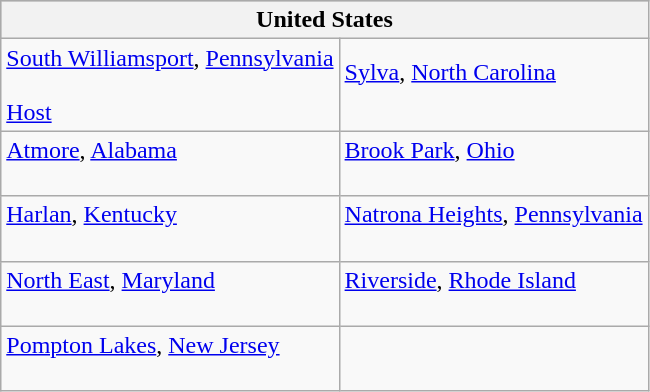<table class="wikitable">
<tr style="background:#bebebe;">
<th colspan=2>United States</th>
</tr>
<tr>
<td> <a href='#'>South Williamsport</a>, <a href='#'>Pennsylvania</a><br><br><a href='#'>Host</a></td>
<td> <a href='#'>Sylva</a>, <a href='#'>North Carolina</a> <br><br></td>
</tr>
<tr>
<td> <a href='#'>Atmore</a>, <a href='#'>Alabama</a><br><br></td>
<td> <a href='#'>Brook Park</a>, <a href='#'>Ohio</a><br><br></td>
</tr>
<tr>
<td> <a href='#'>Harlan</a>, <a href='#'>Kentucky</a><br><br></td>
<td> <a href='#'>Natrona Heights</a>, <a href='#'>Pennsylvania</a><br><br></td>
</tr>
<tr>
<td> <a href='#'>North East</a>, <a href='#'>Maryland</a><br><br></td>
<td> <a href='#'>Riverside</a>, <a href='#'>Rhode Island</a><br><br></td>
</tr>
<tr>
<td> <a href='#'>Pompton Lakes</a>, <a href='#'>New Jersey</a><br><br></td>
<td></td>
</tr>
</table>
